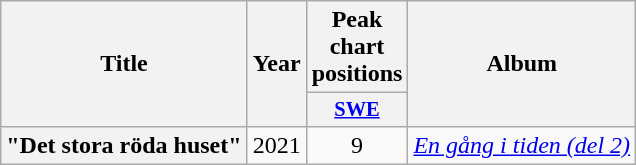<table class="wikitable plainrowheaders" style="text-align:center;">
<tr>
<th scope="col" rowspan="2">Title</th>
<th scope="col" rowspan="2">Year</th>
<th scope="col" colspan="1">Peak chart positions</th>
<th scope="col" rowspan="2">Album</th>
</tr>
<tr>
<th scope="col" style="width:3em;font-size:85%;"><a href='#'>SWE</a><br></th>
</tr>
<tr>
<th scope="row">"Det stora röda huset"<br></th>
<td>2021</td>
<td>9</td>
<td><em><a href='#'>En gång i tiden (del 2)</a></em></td>
</tr>
</table>
